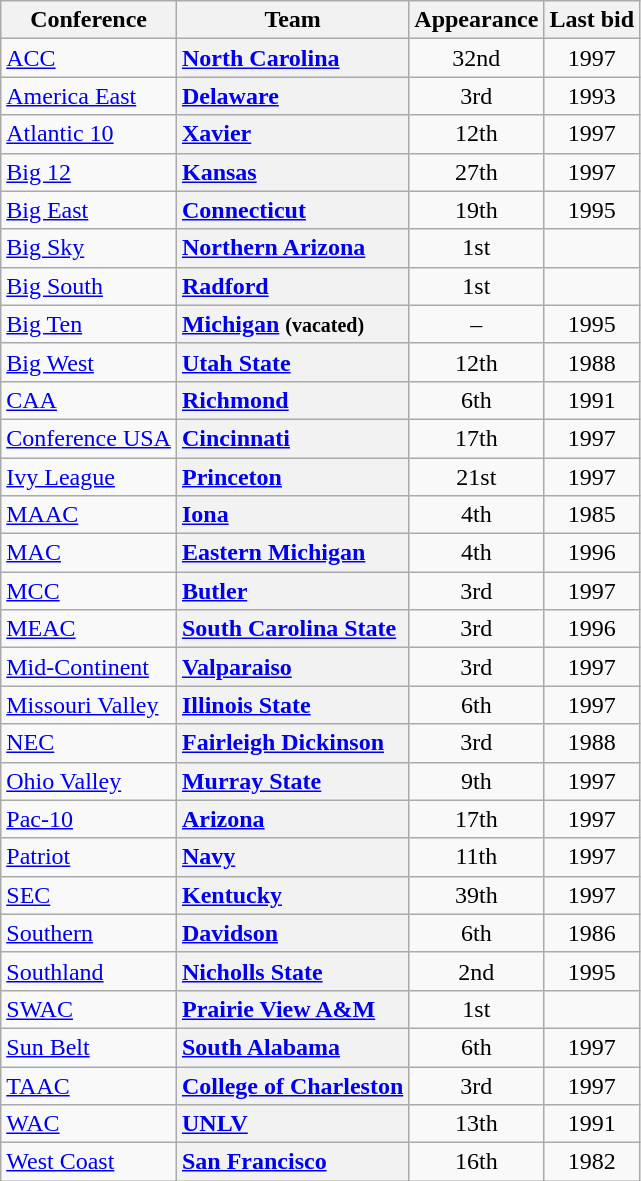<table class="wikitable sortable plainrowheaders">
<tr>
<th scope="col">Conference</th>
<th scope="col">Team</th>
<th scope="col" data-sort-type="number">Appearance</th>
<th scope="col">Last bid</th>
</tr>
<tr>
<td><a href='#'>ACC</a></td>
<th scope="row" style="text-align:left"><a href='#'>North Carolina</a></th>
<td align=center>32nd</td>
<td align=center>1997</td>
</tr>
<tr>
<td><a href='#'>America East</a></td>
<th scope="row" style="text-align:left"><a href='#'>Delaware</a></th>
<td align=center>3rd</td>
<td align=center>1993</td>
</tr>
<tr>
<td><a href='#'>Atlantic 10</a></td>
<th scope="row" style="text-align:left"><a href='#'>Xavier</a></th>
<td align=center>12th</td>
<td align=center>1997</td>
</tr>
<tr>
<td><a href='#'>Big 12</a></td>
<th scope="row" style="text-align:left"><a href='#'>Kansas</a></th>
<td align=center>27th</td>
<td align=center>1997</td>
</tr>
<tr>
<td><a href='#'>Big East</a></td>
<th scope="row" style="text-align:left"><a href='#'>Connecticut</a></th>
<td align=center>19th</td>
<td align=center>1995</td>
</tr>
<tr>
<td><a href='#'>Big Sky</a></td>
<th scope="row" style="text-align:left"><a href='#'>Northern Arizona</a></th>
<td align=center>1st</td>
<td align=center></td>
</tr>
<tr>
<td><a href='#'>Big South</a></td>
<th scope="row" style="text-align:left"><a href='#'>Radford</a></th>
<td align=center>1st</td>
<td align=center></td>
</tr>
<tr>
<td><a href='#'>Big Ten</a></td>
<th scope="row" style="text-align:left"><a href='#'>Michigan</a> <small>(vacated)</small></th>
<td align=center>–</td>
<td align=center>1995</td>
</tr>
<tr>
<td><a href='#'>Big West</a></td>
<th scope="row" style="text-align:left"><a href='#'>Utah State</a></th>
<td align=center>12th</td>
<td align=center>1988</td>
</tr>
<tr>
<td><a href='#'>CAA</a></td>
<th scope="row" style="text-align:left"><a href='#'>Richmond</a></th>
<td align=center>6th</td>
<td align=center>1991</td>
</tr>
<tr>
<td><a href='#'>Conference USA</a></td>
<th scope="row" style="text-align:left"><a href='#'>Cincinnati</a></th>
<td align=center>17th</td>
<td align=center>1997</td>
</tr>
<tr>
<td><a href='#'>Ivy League</a></td>
<th scope="row" style="text-align:left"><a href='#'>Princeton</a></th>
<td align=center>21st</td>
<td align=center>1997</td>
</tr>
<tr>
<td><a href='#'>MAAC</a></td>
<th scope="row" style="text-align:left"><a href='#'>Iona</a></th>
<td align=center>4th</td>
<td align=center>1985</td>
</tr>
<tr>
<td><a href='#'>MAC</a></td>
<th scope="row" style="text-align:left"><a href='#'>Eastern Michigan</a></th>
<td align=center>4th</td>
<td align=center>1996</td>
</tr>
<tr>
<td><a href='#'>MCC</a></td>
<th scope="row" style="text-align:left"><a href='#'>Butler</a></th>
<td align=center>3rd</td>
<td align=center>1997</td>
</tr>
<tr>
<td><a href='#'>MEAC</a></td>
<th scope="row" style="text-align:left"><a href='#'>South Carolina State</a></th>
<td align=center>3rd</td>
<td align=center>1996</td>
</tr>
<tr>
<td><a href='#'>Mid-Continent</a></td>
<th scope="row" style="text-align:left"><a href='#'>Valparaiso</a></th>
<td align=center>3rd</td>
<td align=center>1997</td>
</tr>
<tr>
<td><a href='#'>Missouri Valley</a></td>
<th scope="row" style="text-align:left"><a href='#'>Illinois State</a></th>
<td align=center>6th</td>
<td align=center>1997</td>
</tr>
<tr>
<td><a href='#'>NEC</a></td>
<th scope="row" style="text-align:left"><a href='#'>Fairleigh Dickinson</a></th>
<td align=center>3rd</td>
<td align=center>1988</td>
</tr>
<tr>
<td><a href='#'>Ohio Valley</a></td>
<th scope="row" style="text-align:left"><a href='#'>Murray State</a></th>
<td align=center>9th</td>
<td align=center>1997</td>
</tr>
<tr>
<td><a href='#'>Pac-10</a></td>
<th scope="row" style="text-align:left"><a href='#'>Arizona</a></th>
<td align=center>17th</td>
<td align=center>1997</td>
</tr>
<tr>
<td><a href='#'>Patriot</a></td>
<th scope="row" style="text-align:left"><a href='#'>Navy</a></th>
<td align=center>11th</td>
<td align=center>1997</td>
</tr>
<tr>
<td><a href='#'>SEC</a></td>
<th scope="row" style="text-align:left"><a href='#'>Kentucky</a></th>
<td align=center>39th</td>
<td align=center>1997</td>
</tr>
<tr>
<td><a href='#'>Southern</a></td>
<th scope="row" style="text-align:left"><a href='#'>Davidson</a></th>
<td align=center>6th</td>
<td align=center>1986</td>
</tr>
<tr>
<td><a href='#'>Southland</a></td>
<th scope="row" style="text-align:left"><a href='#'>Nicholls State</a></th>
<td align=center>2nd</td>
<td align=center>1995</td>
</tr>
<tr>
<td><a href='#'>SWAC</a></td>
<th scope="row" style="text-align:left"><a href='#'>Prairie View A&M</a></th>
<td align=center>1st</td>
<td align=center></td>
</tr>
<tr>
<td><a href='#'>Sun Belt</a></td>
<th scope="row" style="text-align:left"><a href='#'>South Alabama</a></th>
<td align=center>6th</td>
<td align=center>1997</td>
</tr>
<tr>
<td><a href='#'>TAAC</a></td>
<th scope="row" style="text-align:left"><a href='#'>College of Charleston</a></th>
<td align=center>3rd</td>
<td align=center>1997</td>
</tr>
<tr>
<td><a href='#'>WAC</a></td>
<th scope="row" style="text-align:left"><a href='#'>UNLV</a></th>
<td align=center>13th</td>
<td align=center>1991</td>
</tr>
<tr>
<td><a href='#'>West Coast</a></td>
<th scope="row" style="text-align:left"><a href='#'>San Francisco</a></th>
<td align=center>16th</td>
<td align=center>1982</td>
</tr>
</table>
